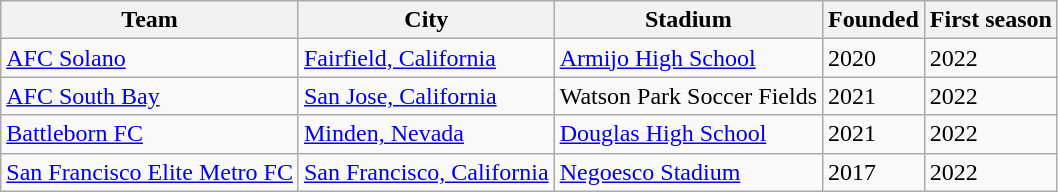<table class="wikitable sortable">
<tr>
<th scope="col">Team</th>
<th scope="col">City</th>
<th scope="col">Stadium</th>
<th scope="col">Founded</th>
<th scope="col">First season</th>
</tr>
<tr>
<td><a href='#'>AFC Solano</a></td>
<td><a href='#'>Fairfield, California</a></td>
<td><a href='#'>Armijo High School</a></td>
<td>2020</td>
<td>2022</td>
</tr>
<tr>
<td><a href='#'>AFC South Bay</a></td>
<td><a href='#'>San Jose, California</a></td>
<td>Watson Park Soccer Fields</td>
<td>2021</td>
<td>2022</td>
</tr>
<tr>
<td><a href='#'>Battleborn FC</a></td>
<td><a href='#'>Minden, Nevada</a></td>
<td><a href='#'>Douglas High School</a></td>
<td>2021</td>
<td>2022</td>
</tr>
<tr>
<td><a href='#'>San Francisco Elite Metro FC</a></td>
<td><a href='#'>San Francisco, California</a></td>
<td><a href='#'>Negoesco Stadium</a></td>
<td>2017</td>
<td>2022</td>
</tr>
</table>
